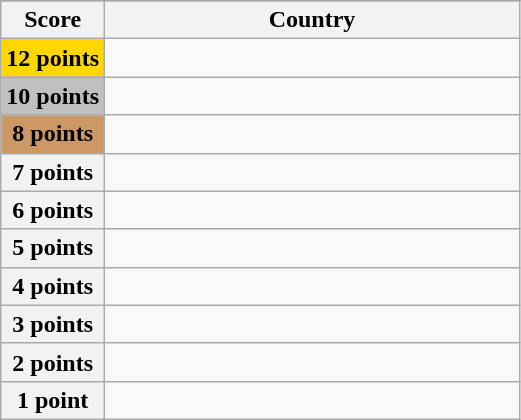<table class="wikitable">
<tr>
</tr>
<tr>
<th scope="col" width="20%">Score</th>
<th scope="col">Country</th>
</tr>
<tr>
<th scope="row" style="background:gold">12 points</th>
<td></td>
</tr>
<tr>
<th scope="row" style="background:silver">10 points</th>
<td></td>
</tr>
<tr>
<th scope="row" style="background:#CC9966">8 points</th>
<td></td>
</tr>
<tr>
<th scope="row">7 points</th>
<td></td>
</tr>
<tr>
<th scope="row">6 points</th>
<td></td>
</tr>
<tr>
<th scope="row">5 points</th>
<td></td>
</tr>
<tr>
<th scope="row">4 points</th>
<td></td>
</tr>
<tr>
<th scope="row">3 points</th>
<td></td>
</tr>
<tr>
<th scope="row">2 points</th>
<td></td>
</tr>
<tr>
<th scope="row">1 point</th>
<td></td>
</tr>
</table>
